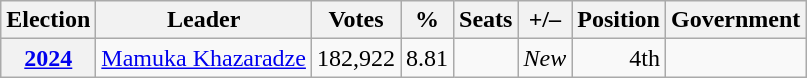<table class="wikitable" style="text-align: right;">
<tr>
<th>Election</th>
<th>Leader</th>
<th>Votes</th>
<th>%</th>
<th>Seats</th>
<th>+/–</th>
<th>Position</th>
<th>Government</th>
</tr>
<tr>
<th><a href='#'>2024</a></th>
<td align="left"><a href='#'>Mamuka Khazaradze</a></td>
<td>182,922</td>
<td>8.81</td>
<td></td>
<td><em>New</em></td>
<td>4th</td>
<td></td>
</tr>
</table>
